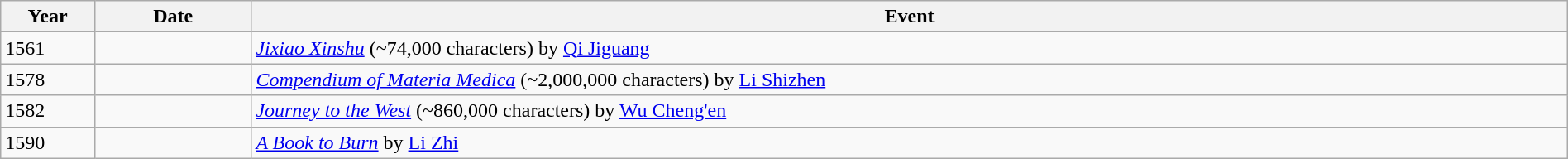<table class="wikitable" style="width:100%;">
<tr>
<th style="width:6%">Year</th>
<th style="width:10%">Date</th>
<th>Event</th>
</tr>
<tr>
<td>1561</td>
<td></td>
<td><em><a href='#'>Jixiao Xinshu</a></em> (~74,000 characters) by <a href='#'>Qi Jiguang</a></td>
</tr>
<tr>
<td>1578</td>
<td></td>
<td><em><a href='#'>Compendium of Materia Medica</a></em> (~2,000,000 characters) by <a href='#'>Li Shizhen</a></td>
</tr>
<tr>
<td>1582</td>
<td></td>
<td><em><a href='#'>Journey to the West</a></em> (~860,000 characters) by <a href='#'>Wu Cheng'en</a></td>
</tr>
<tr>
<td>1590</td>
<td></td>
<td><em><a href='#'>A Book to Burn</a></em> by <a href='#'>Li Zhi</a></td>
</tr>
</table>
